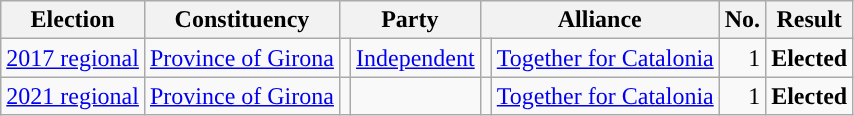<table class="wikitable" style="text-align:left;">
<tr>
<th scope=col>Election</th>
<th scope=col>Constituency</th>
<th scope=col colspan="2">Party</th>
<th scope=col colspan="2">Alliance</th>
<th scope=col>No.</th>
<th scope=col>Result</th>
</tr>
<tr>
<td><a href='#'>2017 regional</a></td>
<td><a href='#'>Province of Girona</a></td>
<td style="background:"></td>
<td><a href='#'>Independent</a></td>
<td style="background:"></td>
<td><a href='#'>Together for Catalonia</a></td>
<td align=right>1</td>
<td><strong>Elected</strong></td>
</tr>
<tr>
<td><a href='#'>2021 regional</a></td>
<td><a href='#'>Province of Girona</a></td>
<td></td>
<td></td>
<td style="background:"></td>
<td><a href='#'>Together for Catalonia</a></td>
<td align=right>1</td>
<td><strong>Elected</strong></td>
</tr>
</table>
